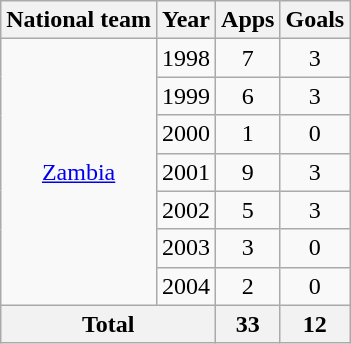<table class="wikitable" style="text-align:center">
<tr>
<th>National team</th>
<th>Year</th>
<th>Apps</th>
<th>Goals</th>
</tr>
<tr>
<td rowspan="7"><a href='#'>Zambia</a></td>
<td>1998</td>
<td>7</td>
<td>3</td>
</tr>
<tr>
<td>1999</td>
<td>6</td>
<td>3</td>
</tr>
<tr>
<td>2000</td>
<td>1</td>
<td>0</td>
</tr>
<tr>
<td>2001</td>
<td>9</td>
<td>3</td>
</tr>
<tr>
<td>2002</td>
<td>5</td>
<td>3</td>
</tr>
<tr>
<td>2003</td>
<td>3</td>
<td>0</td>
</tr>
<tr>
<td>2004</td>
<td>2</td>
<td>0</td>
</tr>
<tr>
<th colspan="2">Total</th>
<th>33</th>
<th>12</th>
</tr>
</table>
